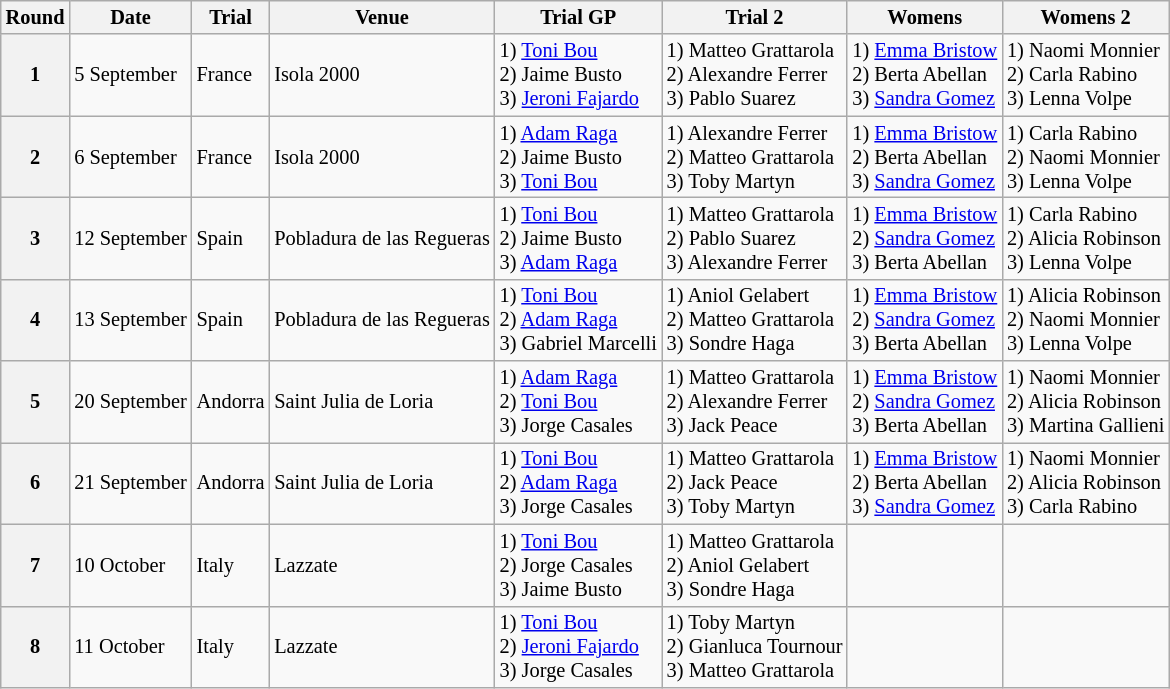<table class="wikitable" style="font-size: 85%;">
<tr>
<th>Round</th>
<th>Date</th>
<th>Trial</th>
<th>Venue</th>
<th>Trial GP</th>
<th>Trial 2</th>
<th>Womens</th>
<th>Womens 2</th>
</tr>
<tr>
<th>1</th>
<td>5 September</td>
<td> France</td>
<td>Isola 2000</td>
<td>1) <a href='#'>Toni Bou</a> <br>2) Jaime Busto <br>3) <a href='#'>Jeroni Fajardo</a></td>
<td>1) Matteo Grattarola <br>2) Alexandre Ferrer <br>3) Pablo Suarez</td>
<td>1) <a href='#'>Emma Bristow</a> <br>2) Berta Abellan <br>3) <a href='#'>Sandra Gomez</a></td>
<td>1) Naomi Monnier <br>2) Carla Rabino <br>3) Lenna Volpe</td>
</tr>
<tr>
<th>2</th>
<td>6 September</td>
<td> France</td>
<td>Isola 2000</td>
<td>1) <a href='#'>Adam Raga</a> <br>2) Jaime Busto <br>3) <a href='#'>Toni Bou</a></td>
<td>1) Alexandre Ferrer  <br>2) Matteo Grattarola <br>3) Toby Martyn</td>
<td>1) <a href='#'>Emma Bristow</a> <br>2) Berta Abellan <br>3) <a href='#'>Sandra Gomez</a></td>
<td>1) Carla Rabino <br>2) Naomi Monnier <br>3) Lenna Volpe</td>
</tr>
<tr>
<th>3</th>
<td>12 September</td>
<td> Spain</td>
<td>Pobladura de las Regueras</td>
<td>1) <a href='#'>Toni Bou</a> <br>2) Jaime Busto <br>3) <a href='#'>Adam Raga</a></td>
<td>1) Matteo Grattarola <br>2) Pablo Suarez <br>3) Alexandre Ferrer</td>
<td>1) <a href='#'>Emma Bristow</a> <br>2) <a href='#'>Sandra Gomez</a> <br>3) Berta Abellan</td>
<td>1) Carla Rabino <br>2) Alicia Robinson <br>3) Lenna Volpe</td>
</tr>
<tr>
<th>4</th>
<td>13 September</td>
<td> Spain</td>
<td>Pobladura de las Regueras</td>
<td>1) <a href='#'>Toni Bou</a> <br>2) <a href='#'>Adam Raga</a> <br>3) Gabriel Marcelli</td>
<td>1) Aniol Gelabert <br>2) Matteo Grattarola <br>3) Sondre Haga</td>
<td>1) <a href='#'>Emma Bristow</a> <br>2) <a href='#'>Sandra Gomez</a> <br>3) Berta Abellan</td>
<td>1) Alicia Robinson <br>2) Naomi Monnier <br>3) Lenna Volpe</td>
</tr>
<tr>
<th>5</th>
<td>20 September</td>
<td> Andorra</td>
<td>Saint Julia de Loria</td>
<td>1) <a href='#'>Adam Raga</a> <br>2) <a href='#'>Toni Bou</a> <br>3) Jorge Casales</td>
<td>1) Matteo Grattarola <br>2) Alexandre Ferrer <br>3) Jack Peace</td>
<td>1) <a href='#'>Emma Bristow</a> <br>2) <a href='#'>Sandra Gomez</a> <br>3) Berta Abellan</td>
<td>1) Naomi Monnier <br>2) Alicia Robinson <br>3) Martina Gallieni</td>
</tr>
<tr>
<th>6</th>
<td>21 September</td>
<td> Andorra</td>
<td>Saint Julia de Loria</td>
<td>1) <a href='#'>Toni Bou</a> <br>2) <a href='#'>Adam Raga</a> <br>3) Jorge Casales</td>
<td>1) Matteo Grattarola <br>2) Jack Peace <br>3) Toby Martyn</td>
<td>1) <a href='#'>Emma Bristow</a> <br>2) Berta Abellan <br>3) <a href='#'>Sandra Gomez</a></td>
<td>1) Naomi Monnier <br>2) Alicia Robinson <br>3) Carla Rabino</td>
</tr>
<tr>
<th>7</th>
<td>10 October</td>
<td> Italy</td>
<td>Lazzate</td>
<td>1) <a href='#'>Toni Bou</a> <br>2) Jorge Casales <br>3) Jaime Busto</td>
<td>1) Matteo Grattarola <br>2) Aniol Gelabert <br>3) Sondre Haga</td>
<td></td>
<td></td>
</tr>
<tr>
<th>8</th>
<td>11 October</td>
<td> Italy</td>
<td>Lazzate</td>
<td>1) <a href='#'>Toni Bou</a> <br>2) <a href='#'>Jeroni Fajardo</a> <br>3) Jorge Casales</td>
<td>1) Toby Martyn <br>2) Gianluca Tournour <br>3) Matteo Grattarola</td>
<td></td>
<td></td>
</tr>
</table>
